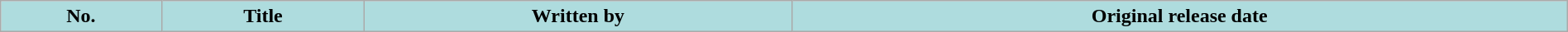<table class="wikitable plainrowheaders" style="width:100%; margin:auto;">
<tr style="color:white">
<th style="background:#AEDCDE; color:black;">No.</th>
<th style="background:#AEDCDE; color:black;">Title</th>
<th style="background:#AEDCDE; color:black;">Written by</th>
<th style="background:#AEDCDE; color:black;">Original release date<br>

</th>
</tr>
</table>
